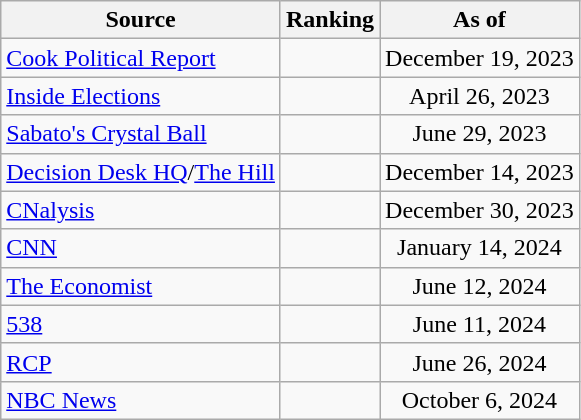<table class="wikitable" style="text-align:center">
<tr>
<th>Source</th>
<th>Ranking</th>
<th>As of</th>
</tr>
<tr>
<td align=left><a href='#'>Cook Political Report</a></td>
<td></td>
<td>December 19, 2023</td>
</tr>
<tr>
<td align=left><a href='#'>Inside Elections</a></td>
<td></td>
<td>April 26, 2023</td>
</tr>
<tr>
<td align=left><a href='#'>Sabato's Crystal Ball</a></td>
<td></td>
<td>June 29, 2023</td>
</tr>
<tr>
<td align=left><a href='#'>Decision Desk HQ</a>/<a href='#'>The Hill</a></td>
<td></td>
<td>December 14, 2023</td>
</tr>
<tr>
<td align=left><a href='#'>CNalysis</a></td>
<td></td>
<td>December 30, 2023</td>
</tr>
<tr>
<td align=left><a href='#'>CNN</a></td>
<td></td>
<td>January 14, 2024</td>
</tr>
<tr>
<td align=left><a href='#'>The Economist</a></td>
<td></td>
<td>June 12, 2024</td>
</tr>
<tr>
<td align="left"><a href='#'>538</a></td>
<td></td>
<td>June 11, 2024</td>
</tr>
<tr>
<td align="left"><a href='#'>RCP</a></td>
<td></td>
<td>June 26, 2024</td>
</tr>
<tr>
<td align="left"><a href='#'>NBC News</a></td>
<td></td>
<td>October 6, 2024</td>
</tr>
</table>
